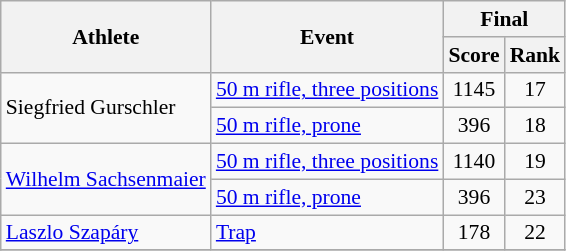<table class="wikitable" style="font-size:90%">
<tr>
<th rowspan="2">Athlete</th>
<th rowspan="2">Event</th>
<th colspan="2">Final</th>
</tr>
<tr>
<th>Score</th>
<th>Rank</th>
</tr>
<tr>
<td rowspan=2>Siegfried Gurschler</td>
<td><a href='#'>50 m rifle, three positions</a></td>
<td align="center">1145</td>
<td align="center">17</td>
</tr>
<tr>
<td><a href='#'>50 m rifle, prone</a></td>
<td align="center">396</td>
<td align="center">18</td>
</tr>
<tr>
<td rowspan=2><a href='#'>Wilhelm Sachsenmaier</a></td>
<td><a href='#'>50 m rifle, three positions</a></td>
<td align="center">1140</td>
<td align="center">19</td>
</tr>
<tr>
<td><a href='#'>50 m rifle, prone</a></td>
<td align="center">396</td>
<td align="center">23</td>
</tr>
<tr>
<td><a href='#'>Laszlo Szapáry</a></td>
<td><a href='#'>Trap</a></td>
<td align="center">178</td>
<td align="center">22</td>
</tr>
<tr>
</tr>
</table>
